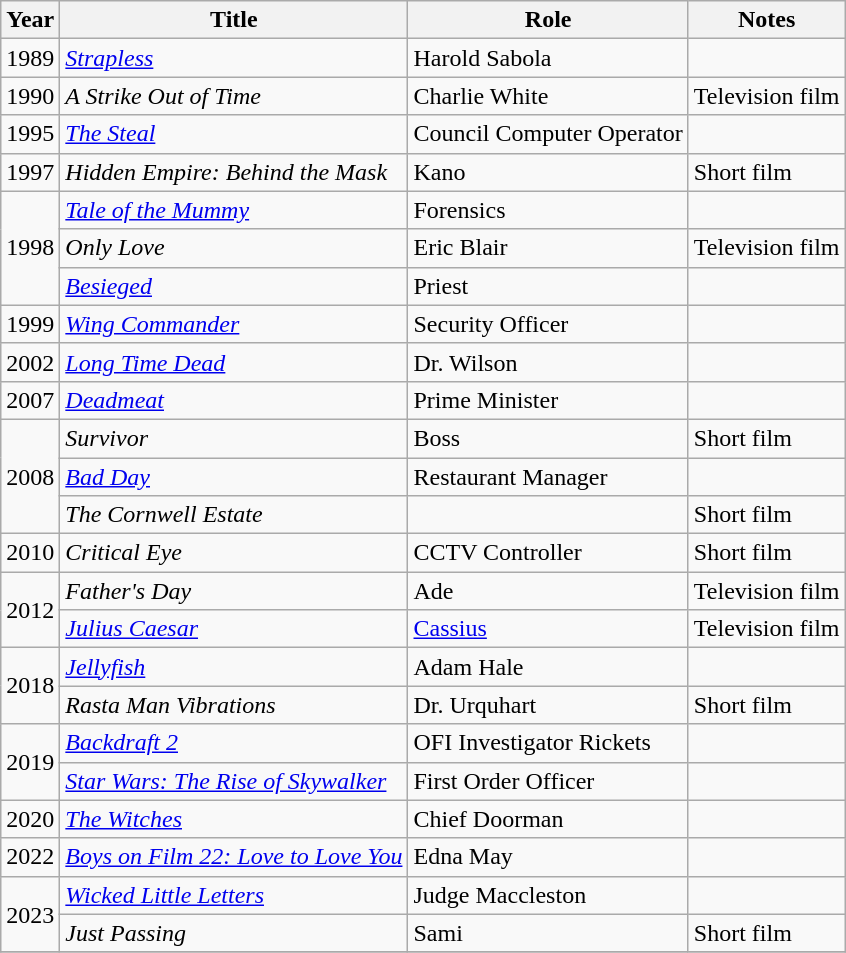<table class="wikitable sortable">
<tr>
<th>Year</th>
<th>Title</th>
<th>Role</th>
<th>Notes</th>
</tr>
<tr>
<td>1989</td>
<td><em><a href='#'>Strapless</a></em></td>
<td>Harold Sabola</td>
<td></td>
</tr>
<tr>
<td>1990</td>
<td><em>A Strike Out of Time</em></td>
<td>Charlie White</td>
<td>Television film</td>
</tr>
<tr>
<td>1995</td>
<td><em><a href='#'>The Steal</a></em></td>
<td>Council Computer Operator</td>
<td></td>
</tr>
<tr>
<td>1997</td>
<td><em>Hidden Empire: Behind the Mask</em></td>
<td>Kano</td>
<td>Short film</td>
</tr>
<tr>
<td rowspan="3">1998</td>
<td><em><a href='#'>Tale of the Mummy</a></em></td>
<td>Forensics</td>
<td></td>
</tr>
<tr>
<td><em>Only Love</em></td>
<td>Eric Blair</td>
<td>Television film</td>
</tr>
<tr>
<td><em><a href='#'>Besieged</a></em></td>
<td>Priest</td>
<td></td>
</tr>
<tr>
<td>1999</td>
<td><em><a href='#'>Wing Commander</a></em></td>
<td>Security Officer</td>
<td></td>
</tr>
<tr>
<td>2002</td>
<td><em><a href='#'>Long Time Dead</a></em></td>
<td>Dr. Wilson</td>
<td></td>
</tr>
<tr>
<td>2007</td>
<td><em><a href='#'>Deadmeat</a></em></td>
<td>Prime Minister</td>
<td></td>
</tr>
<tr>
<td rowspan="3">2008</td>
<td><em>Survivor</em></td>
<td>Boss</td>
<td>Short film</td>
</tr>
<tr>
<td><em><a href='#'>Bad Day</a></em></td>
<td>Restaurant Manager</td>
<td></td>
</tr>
<tr>
<td><em>The Cornwell Estate</em></td>
<td></td>
<td>Short film</td>
</tr>
<tr>
<td>2010</td>
<td><em>Critical Eye</em></td>
<td>CCTV Controller</td>
<td>Short film</td>
</tr>
<tr>
<td rowspan="2">2012</td>
<td><em>Father's Day</em></td>
<td>Ade</td>
<td>Television film</td>
</tr>
<tr>
<td><em><a href='#'>Julius Caesar</a></em></td>
<td><a href='#'>Cassius</a></td>
<td>Television film</td>
</tr>
<tr>
<td rowspan="2">2018</td>
<td><em><a href='#'>Jellyfish</a></em></td>
<td>Adam Hale</td>
<td></td>
</tr>
<tr>
<td><em>Rasta Man Vibrations</em></td>
<td>Dr. Urquhart</td>
<td>Short film</td>
</tr>
<tr>
<td rowspan="2">2019</td>
<td><em><a href='#'>Backdraft 2</a></em></td>
<td>OFI Investigator Rickets</td>
<td></td>
</tr>
<tr>
<td><em><a href='#'>Star Wars: The Rise of Skywalker</a></em></td>
<td>First Order Officer</td>
<td></td>
</tr>
<tr>
<td>2020</td>
<td><em><a href='#'>The Witches</a></em></td>
<td>Chief Doorman</td>
<td></td>
</tr>
<tr>
<td>2022</td>
<td><em><a href='#'>Boys on Film 22: Love to Love You</a></em></td>
<td>Edna May</td>
<td></td>
</tr>
<tr>
<td rowspan="2">2023</td>
<td><em><a href='#'>Wicked Little Letters</a></em></td>
<td>Judge Maccleston</td>
<td></td>
</tr>
<tr>
<td><em>Just Passing</em></td>
<td>Sami</td>
<td>Short film</td>
</tr>
<tr>
</tr>
</table>
